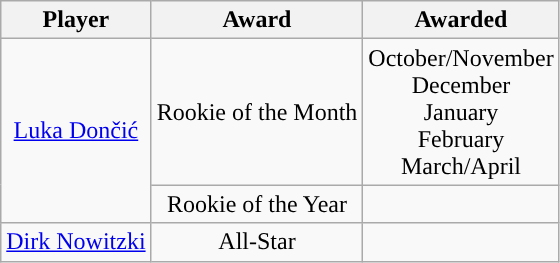<table class="wikitable sortable">
<tr>
<th>Player</th>
<th>Award</th>
<th>Awarded</th>
</tr>
<tr style="text-align: center">
<td rowspan=2><a href='#'>Luka Dončić</a></td>
<td>Rookie of the Month</td>
<td>October/November<br>December<br>January<br>February<br>March/April</td>
</tr>
<tr style="text-align: center">
<td>Rookie of the Year</td>
<td></td>
</tr>
<tr style="text-align: center">
<td><a href='#'>Dirk Nowitzki</a></td>
<td>All-Star</td>
<td></td>
</tr>
</table>
